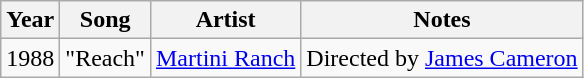<table class="wikitable">
<tr>
<th>Year</th>
<th>Song</th>
<th>Artist</th>
<th class="unsortable">Notes</th>
</tr>
<tr>
<td>1988</td>
<td>"Reach"</td>
<td><a href='#'>Martini Ranch</a></td>
<td>Directed by <a href='#'>James Cameron</a></td>
</tr>
</table>
